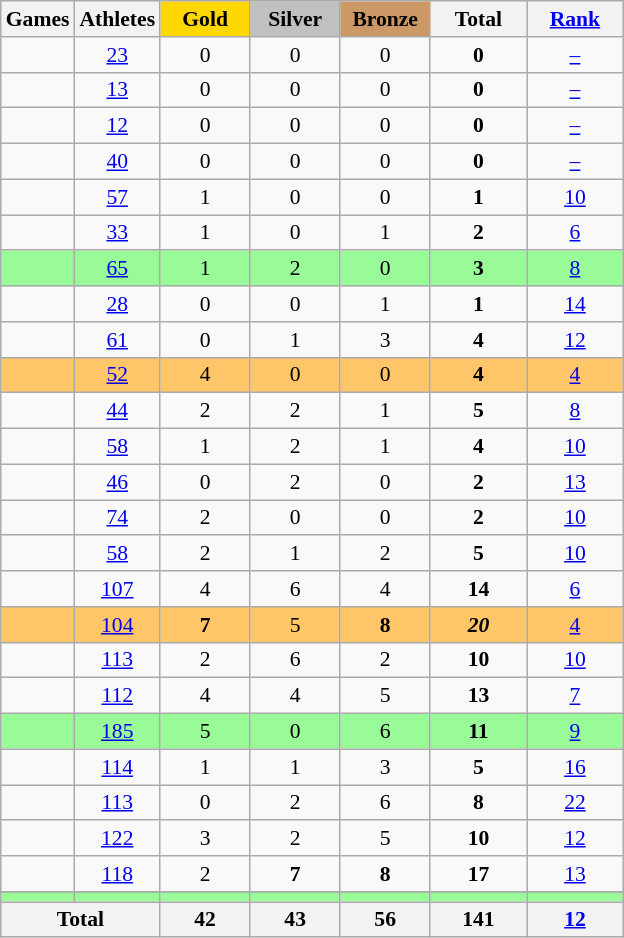<table class="wikitable" style="text-align:center; font-size:90%;">
<tr>
<th>Games</th>
<th>Athletes</th>
<td style="background:gold; width:3.7em; font-weight:bold;">Gold</td>
<td style="background:silver; width:3.7em; font-weight:bold;">Silver</td>
<td style="background:#cc9966; width:3.7em; font-weight:bold;">Bronze</td>
<th style="width:4em; font-weight:bold;">Total</th>
<th style="width:4em; font-weight:bold;"><a href='#'>Rank</a></th>
</tr>
<tr>
<td align=left></td>
<td><a href='#'>23</a></td>
<td>0</td>
<td>0</td>
<td>0</td>
<td><strong>0</strong></td>
<td><a href='#'>–</a></td>
</tr>
<tr>
<td align=left></td>
<td><a href='#'>13</a></td>
<td>0</td>
<td>0</td>
<td>0</td>
<td><strong>0</strong></td>
<td><a href='#'>–</a></td>
</tr>
<tr>
<td align=left></td>
<td><a href='#'>12</a></td>
<td>0</td>
<td>0</td>
<td>0</td>
<td><strong>0</strong></td>
<td><a href='#'>–</a></td>
</tr>
<tr>
<td align=left></td>
<td><a href='#'>40</a></td>
<td>0</td>
<td>0</td>
<td>0</td>
<td><strong>0</strong></td>
<td><a href='#'>–</a></td>
</tr>
<tr>
<td align=left></td>
<td><a href='#'>57</a></td>
<td>1</td>
<td>0</td>
<td>0</td>
<td><strong>1</strong></td>
<td><a href='#'>10</a></td>
</tr>
<tr>
<td align=left></td>
<td><a href='#'>33</a></td>
<td>1</td>
<td>0</td>
<td>1</td>
<td><strong>2</strong></td>
<td><a href='#'>6</a></td>
</tr>
<tr bgcolor=palegreen>
<td align=left></td>
<td><a href='#'>65</a></td>
<td>1</td>
<td>2</td>
<td>0</td>
<td><strong>3</strong></td>
<td><a href='#'>8</a></td>
</tr>
<tr>
<td align=left></td>
<td><a href='#'>28</a></td>
<td>0</td>
<td>0</td>
<td>1</td>
<td><strong>1</strong></td>
<td><a href='#'>14</a></td>
</tr>
<tr>
<td align=left></td>
<td><a href='#'>61</a></td>
<td>0</td>
<td>1</td>
<td>3</td>
<td><strong>4</strong></td>
<td><a href='#'>12</a></td>
</tr>
<tr bgcolor=FFC569>
<td align=left></td>
<td><a href='#'>52</a></td>
<td>4</td>
<td>0</td>
<td>0</td>
<td><strong>4</strong></td>
<td><a href='#'>4</a></td>
</tr>
<tr>
<td align=left></td>
<td><a href='#'>44</a></td>
<td>2</td>
<td>2</td>
<td>1</td>
<td><strong>5</strong></td>
<td><a href='#'>8</a></td>
</tr>
<tr>
<td align=left></td>
<td><a href='#'>58</a></td>
<td>1</td>
<td>2</td>
<td>1</td>
<td><strong>4</strong></td>
<td><a href='#'>10</a></td>
</tr>
<tr>
<td align=left></td>
<td><a href='#'>46</a></td>
<td>0</td>
<td>2</td>
<td>0</td>
<td><strong>2</strong></td>
<td><a href='#'>13</a></td>
</tr>
<tr>
<td align=left></td>
<td><a href='#'>74</a></td>
<td>2</td>
<td>0</td>
<td>0</td>
<td><strong>2</strong></td>
<td><a href='#'>10</a></td>
</tr>
<tr>
<td align=left></td>
<td><a href='#'>58</a></td>
<td>2</td>
<td>1</td>
<td>2</td>
<td><strong>5</strong></td>
<td><a href='#'>10</a></td>
</tr>
<tr>
<td align=left></td>
<td><a href='#'>107</a></td>
<td>4</td>
<td>6</td>
<td>4</td>
<td><strong>14</strong></td>
<td><a href='#'>6</a></td>
</tr>
<tr bgcolor=FFC569>
<td align=left></td>
<td><a href='#'>104</a></td>
<td><strong>7</strong></td>
<td>5</td>
<td><strong>8</strong></td>
<td><strong><em>20</em></strong></td>
<td><a href='#'>4</a></td>
</tr>
<tr>
<td align=left></td>
<td><a href='#'>113</a></td>
<td>2</td>
<td>6</td>
<td>2</td>
<td><strong>10</strong></td>
<td><a href='#'>10</a></td>
</tr>
<tr>
<td align=left></td>
<td><a href='#'>112</a></td>
<td>4</td>
<td>4</td>
<td>5</td>
<td><strong>13</strong></td>
<td><a href='#'>7</a></td>
</tr>
<tr bgcolor=palegreen>
<td align=left></td>
<td><a href='#'>185</a></td>
<td>5</td>
<td>0</td>
<td>6</td>
<td><strong>11</strong></td>
<td><a href='#'>9</a></td>
</tr>
<tr>
<td align=left></td>
<td><a href='#'>114</a></td>
<td>1</td>
<td>1</td>
<td>3</td>
<td><strong>5</strong></td>
<td><a href='#'>16</a></td>
</tr>
<tr>
<td align=left></td>
<td><a href='#'>113</a></td>
<td>0</td>
<td>2</td>
<td>6</td>
<td><strong>8</strong></td>
<td><a href='#'>22</a></td>
</tr>
<tr>
<td align=left></td>
<td><a href='#'>122</a></td>
<td>3</td>
<td>2</td>
<td>5</td>
<td><strong>10</strong></td>
<td><a href='#'>12</a></td>
</tr>
<tr>
<td align=left></td>
<td><a href='#'>118</a></td>
<td>2</td>
<td><strong>7</strong></td>
<td><strong>8</strong></td>
<td><strong>17</strong></td>
<td><a href='#'>13</a></td>
</tr>
<tr>
</tr>
<tr bgcolor=palegreen>
<td align=left></td>
<td></td>
<td></td>
<td></td>
<td></td>
<td></td>
<td></td>
</tr>
<tr>
<th colspan=2>Total</th>
<th>42</th>
<th>43</th>
<th>56</th>
<th>141</th>
<th><a href='#'>12</a></th>
</tr>
</table>
